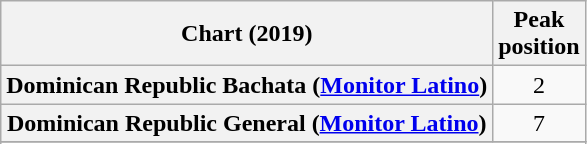<table class="wikitable sortable plainrowheaders" style="text-align:center">
<tr>
<th scope="col">Chart (2019)</th>
<th scope="col">Peak<br>position</th>
</tr>
<tr>
<th scope="row">Dominican Republic Bachata (<a href='#'>Monitor Latino</a>)</th>
<td>2</td>
</tr>
<tr>
<th scope="row">Dominican Republic General (<a href='#'>Monitor Latino</a>)</th>
<td>7</td>
</tr>
<tr>
</tr>
<tr>
</tr>
<tr>
</tr>
</table>
